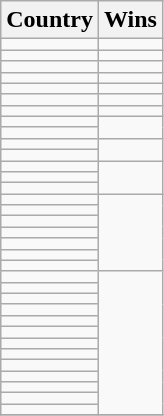<table class="wikitable sortable" style="border-collapse:collapse">
<tr>
<th>Country</th>
<th>Wins</th>
</tr>
<tr>
<td></td>
<td align="center"></td>
</tr>
<tr>
<td></td>
<td align="center"></td>
</tr>
<tr>
<td></td>
<td align="center"></td>
</tr>
<tr>
<td></td>
<td align="center"></td>
</tr>
<tr>
<td></td>
<td align="center"></td>
</tr>
<tr>
<td></td>
<td align="center"></td>
</tr>
<tr>
<td></td>
<td align="center"></td>
</tr>
<tr>
<td></td>
<td align="center" rowspan=2></td>
</tr>
<tr>
<td></td>
</tr>
<tr>
<td></td>
<td align="center" rowspan=2></td>
</tr>
<tr>
<td></td>
</tr>
<tr>
<td></td>
<td align="center" rowspan=3></td>
</tr>
<tr>
<td></td>
</tr>
<tr>
<td></td>
</tr>
<tr>
<td></td>
<td align="center" rowspan=7></td>
</tr>
<tr>
<td></td>
</tr>
<tr>
<td></td>
</tr>
<tr>
<td></td>
</tr>
<tr>
<td></td>
</tr>
<tr>
<td></td>
</tr>
<tr>
<td></td>
</tr>
<tr>
<td></td>
<td align="center" rowspan=13></td>
</tr>
<tr>
<td></td>
</tr>
<tr>
<td></td>
</tr>
<tr>
<td></td>
</tr>
<tr>
<td></td>
</tr>
<tr>
<td></td>
</tr>
<tr>
<td></td>
</tr>
<tr>
<td></td>
</tr>
<tr>
<td></td>
</tr>
<tr>
<td></td>
</tr>
<tr>
<td></td>
</tr>
<tr>
<td></td>
</tr>
<tr>
<td></td>
</tr>
<tr>
</tr>
</table>
